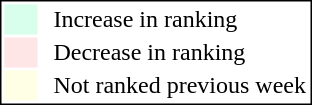<table style="border:1px solid black; float:right;">
<tr>
<td style="background:#D8FFEB; width:20px;"></td>
<td> </td>
<td>Increase in ranking</td>
</tr>
<tr>
<td style="background:#FFE6E6; width:20px;"></td>
<td> </td>
<td>Decrease in ranking</td>
</tr>
<tr>
<td style="background:#FFFFE6; width:20px;"></td>
<td> </td>
<td>Not ranked previous week</td>
</tr>
</table>
